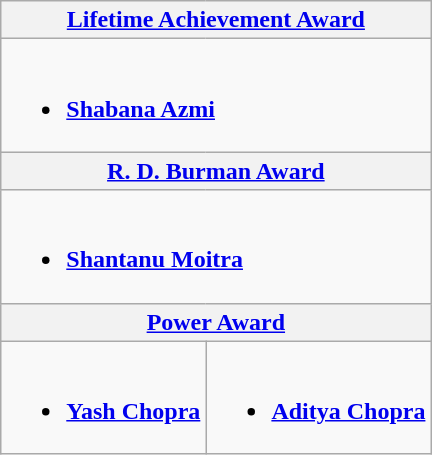<table class="wikitable">
<tr>
<th colspan=2><a href='#'>Lifetime Achievement Award</a></th>
</tr>
<tr>
<td colspan=2><br><ul><li><strong><a href='#'>Shabana Azmi</a></strong></li></ul></td>
</tr>
<tr>
<th colspan=2><a href='#'>R. D. Burman Award</a></th>
</tr>
<tr>
<td colspan=2><br><ul><li><strong><a href='#'>Shantanu Moitra</a></strong></li></ul></td>
</tr>
<tr>
<th colspan=2><a href='#'>Power Award</a></th>
</tr>
<tr>
<td><br><ul><li><strong><a href='#'>Yash Chopra</a></strong></li></ul></td>
<td><br><ul><li><strong><a href='#'>Aditya Chopra</a></strong></li></ul></td>
</tr>
</table>
